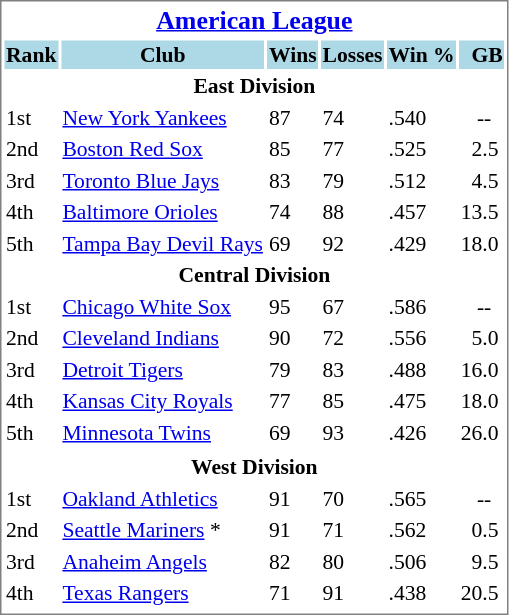<table cellpadding="1" style="width:auto;font-size: 90%; border: 1px solid gray;">
<tr align="center" style="font-size: larger;">
<th colspan=6><a href='#'>American League</a></th>
</tr>
<tr style="background:lightblue;">
<th>Rank</th>
<th>Club</th>
<th>Wins</th>
<th>Losses</th>
<th>Win %</th>
<th>  GB</th>
</tr>
<tr align="center" style="vertical-align: middle;" style="background:lightblue;">
<th colspan=6>East Division</th>
</tr>
<tr>
<td>1st</td>
<td><a href='#'>New York Yankees</a></td>
<td>87</td>
<td>74</td>
<td>.540</td>
<td>     --</td>
</tr>
<tr>
<td>2nd</td>
<td><a href='#'>Boston Red Sox</a></td>
<td>85</td>
<td>77</td>
<td>.525</td>
<td>  2.5</td>
</tr>
<tr>
<td>3rd</td>
<td><a href='#'>Toronto Blue Jays</a></td>
<td>83</td>
<td>79</td>
<td>.512</td>
<td>  4.5</td>
</tr>
<tr>
<td>4th</td>
<td><a href='#'>Baltimore Orioles</a></td>
<td>74</td>
<td>88</td>
<td>.457</td>
<td>13.5</td>
</tr>
<tr>
<td>5th</td>
<td><a href='#'>Tampa Bay Devil Rays</a></td>
<td>69</td>
<td>92</td>
<td>.429</td>
<td>18.0</td>
</tr>
<tr align="center" style="vertical-align: middle;" style="background:lightblue;">
<th colspan=6>Central Division</th>
</tr>
<tr>
<td>1st</td>
<td><a href='#'>Chicago White Sox</a></td>
<td>95</td>
<td>67</td>
<td>.586</td>
<td>     --</td>
</tr>
<tr>
<td>2nd</td>
<td><a href='#'>Cleveland Indians</a></td>
<td>90</td>
<td>72</td>
<td>.556</td>
<td>  5.0</td>
</tr>
<tr>
<td>3rd</td>
<td><a href='#'>Detroit Tigers</a></td>
<td>79</td>
<td>83</td>
<td>.488</td>
<td>16.0</td>
</tr>
<tr>
<td>4th</td>
<td><a href='#'>Kansas City Royals</a></td>
<td>77</td>
<td>85</td>
<td>.475</td>
<td>18.0</td>
</tr>
<tr>
<td>5th</td>
<td><a href='#'>Minnesota Twins</a></td>
<td>69</td>
<td>93</td>
<td>.426</td>
<td>26.0</td>
</tr>
<tr>
</tr>
<tr align="center" style="vertical-align: middle;" style="background:lightblue;">
<th colspan=6>West Division</th>
</tr>
<tr>
<td>1st</td>
<td><a href='#'>Oakland Athletics</a></td>
<td>91</td>
<td>70</td>
<td>.565</td>
<td>     --</td>
</tr>
<tr>
<td>2nd</td>
<td><a href='#'>Seattle Mariners</a> *</td>
<td>91</td>
<td>71</td>
<td>.562</td>
<td>  0.5</td>
</tr>
<tr>
<td>3rd</td>
<td><a href='#'>Anaheim Angels</a></td>
<td>82</td>
<td>80</td>
<td>.506</td>
<td>  9.5</td>
</tr>
<tr>
<td>4th</td>
<td><a href='#'>Texas Rangers</a></td>
<td>71</td>
<td>91</td>
<td>.438</td>
<td>20.5</td>
</tr>
<tr>
</tr>
</table>
